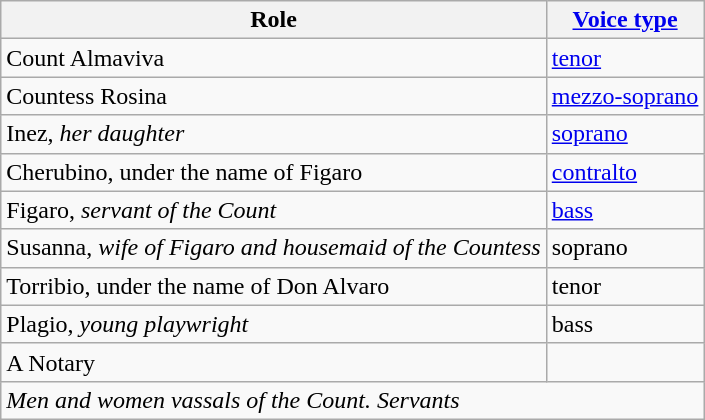<table class=wikitable>
<tr>
<th>Role</th>
<th><a href='#'>Voice type</a></th>
</tr>
<tr>
<td>Count Almaviva</td>
<td><a href='#'>tenor</a></td>
</tr>
<tr>
<td>Countess Rosina</td>
<td><a href='#'>mezzo-soprano</a></td>
</tr>
<tr>
<td>Inez, <em>her daughter</em></td>
<td><a href='#'>soprano</a></td>
</tr>
<tr>
<td>Cherubino, under the name of Figaro</td>
<td><a href='#'>contralto</a></td>
</tr>
<tr>
<td>Figaro, <em>servant of the Count</em></td>
<td><a href='#'>bass</a></td>
</tr>
<tr>
<td>Susanna, <em>wife of Figaro and housemaid of the Countess</em></td>
<td>soprano</td>
</tr>
<tr>
<td>Torribio, under the name of Don Alvaro</td>
<td>tenor</td>
</tr>
<tr>
<td>Plagio, <em>young playwright</em></td>
<td>bass</td>
</tr>
<tr>
<td>A Notary</td>
<td></td>
</tr>
<tr>
<td colspan="3"><em>Men and women vassals of the Count. Servants</em></td>
</tr>
</table>
